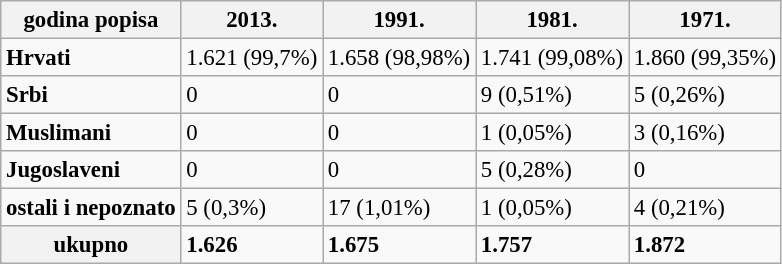<table class="wikitable" style="font-size:95%;">
<tr>
<th>godina popisa</th>
<th>2013.</th>
<th>1991.</th>
<th>1981.</th>
<th>1971.</th>
</tr>
<tr>
<td><strong>Hrvati</strong></td>
<td>1.621 (99,7%)</td>
<td>1.658 (98,98%)</td>
<td>1.741 (99,08%)</td>
<td>1.860 (99,35%)</td>
</tr>
<tr>
<td><strong>Srbi</strong></td>
<td>0</td>
<td>0</td>
<td>9 (0,51%)</td>
<td>5 (0,26%)</td>
</tr>
<tr>
<td><strong>Muslimani</strong></td>
<td>0</td>
<td>0</td>
<td>1 (0,05%)</td>
<td>3 (0,16%)</td>
</tr>
<tr>
<td><strong>Jugoslaveni</strong></td>
<td>0</td>
<td>0</td>
<td>5 (0,28%)</td>
<td>0</td>
</tr>
<tr>
<td><strong>ostali i nepoznato</strong></td>
<td>5 (0,3%)</td>
<td>17 (1,01%)</td>
<td>1 (0,05%)</td>
<td>4 (0,21%)</td>
</tr>
<tr>
<th>ukupno</th>
<td><strong>1.626</strong></td>
<td><strong>1.675</strong></td>
<td><strong>1.757</strong></td>
<td><strong>1.872</strong></td>
</tr>
</table>
